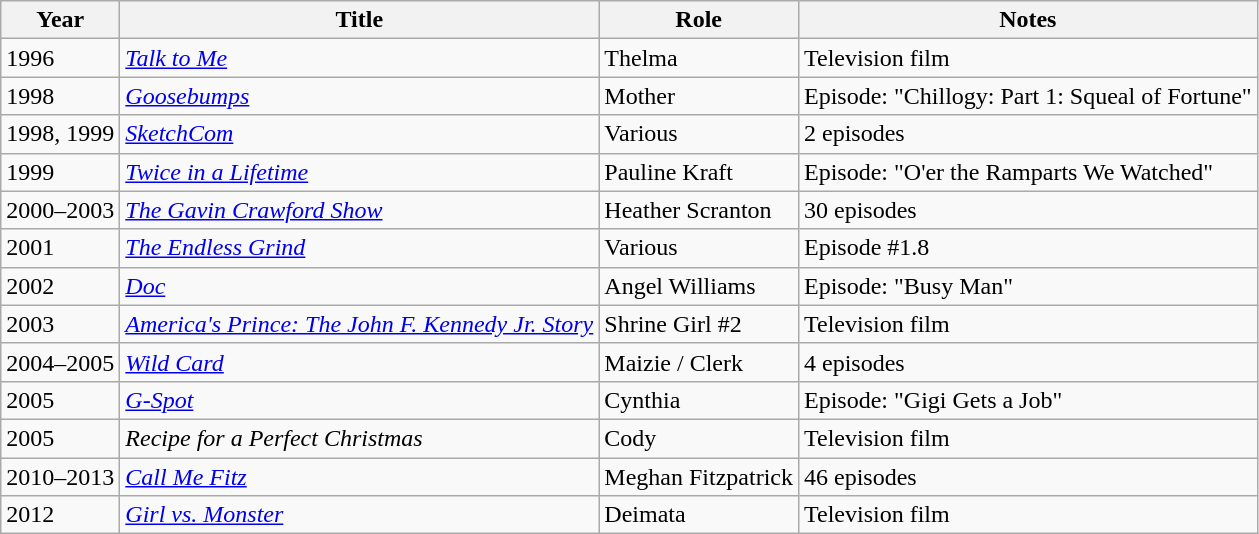<table class="wikitable sortable">
<tr>
<th>Year</th>
<th>Title</th>
<th>Role</th>
<th class="unsortable">Notes</th>
</tr>
<tr>
<td>1996</td>
<td><a href='#'><em>Talk to Me</em></a></td>
<td>Thelma</td>
<td>Television film</td>
</tr>
<tr>
<td>1998</td>
<td><a href='#'><em>Goosebumps</em></a></td>
<td>Mother</td>
<td>Episode: "Chillogy: Part 1: Squeal of Fortune"</td>
</tr>
<tr>
<td>1998, 1999</td>
<td><em><a href='#'>SketchCom</a></em></td>
<td>Various</td>
<td>2 episodes</td>
</tr>
<tr>
<td>1999</td>
<td><a href='#'><em>Twice in a Lifetime</em></a></td>
<td>Pauline Kraft</td>
<td>Episode: "O'er the Ramparts We Watched"</td>
</tr>
<tr>
<td>2000–2003</td>
<td data-sort-value="Gavin Crawford Show, The"><em><a href='#'>The Gavin Crawford Show</a></em></td>
<td>Heather Scranton</td>
<td>30 episodes</td>
</tr>
<tr>
<td>2001</td>
<td data-sort-value="Endless Grind, The"><em><a href='#'>The Endless Grind</a></em></td>
<td>Various</td>
<td>Episode #1.8</td>
</tr>
<tr>
<td>2002</td>
<td><a href='#'><em>Doc</em></a></td>
<td>Angel Williams</td>
<td>Episode: "Busy Man"</td>
</tr>
<tr>
<td>2003</td>
<td><em><a href='#'>America's Prince: The John F. Kennedy Jr. Story</a></em></td>
<td>Shrine Girl #2</td>
<td>Television film</td>
</tr>
<tr>
<td>2004–2005</td>
<td><a href='#'><em>Wild Card</em></a></td>
<td>Maizie / Clerk</td>
<td>4 episodes</td>
</tr>
<tr>
<td>2005</td>
<td><a href='#'><em>G-Spot</em></a></td>
<td>Cynthia</td>
<td>Episode: "Gigi Gets a Job"</td>
</tr>
<tr>
<td>2005</td>
<td><em>Recipe for a Perfect Christmas</em></td>
<td>Cody</td>
<td>Television film</td>
</tr>
<tr>
<td>2010–2013</td>
<td><em><a href='#'>Call Me Fitz</a></em></td>
<td>Meghan Fitzpatrick</td>
<td>46 episodes</td>
</tr>
<tr>
<td>2012</td>
<td><em><a href='#'>Girl vs. Monster</a></em></td>
<td>Deimata</td>
<td>Television film</td>
</tr>
</table>
